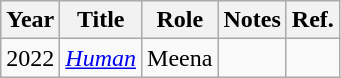<table class="wikitable sortable">
<tr>
<th>Year</th>
<th>Title</th>
<th>Role</th>
<th>Notes</th>
<th>Ref.</th>
</tr>
<tr>
<td>2022</td>
<td><em><a href='#'>Human</a></em></td>
<td>Meena</td>
<td></td>
<td></td>
</tr>
</table>
